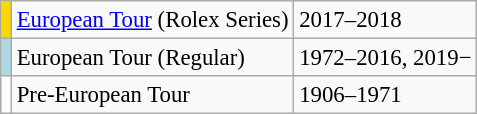<table class="wikitable" style="font-size:95%">
<tr>
<td style="background:gold"></td>
<td><a href='#'>European Tour</a> (Rolex Series)</td>
<td>2017–2018</td>
</tr>
<tr>
<td style="background:lightblue"></td>
<td>European Tour (Regular)</td>
<td>1972–2016, 2019−</td>
</tr>
<tr>
<td style="background:white"></td>
<td>Pre-European Tour</td>
<td>1906–1971</td>
</tr>
</table>
